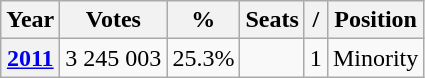<table class="wikitable">
<tr>
<th>Year</th>
<th><strong>Votes</strong></th>
<th><strong>%</strong></th>
<th><strong>Seats</strong></th>
<th>/</th>
<th>Position</th>
</tr>
<tr>
<th><a href='#'>2011</a></th>
<td>3 245 003<br></td>
<td>25.3%</td>
<td></td>
<td> 1</td>
<td>Minority</td>
</tr>
</table>
